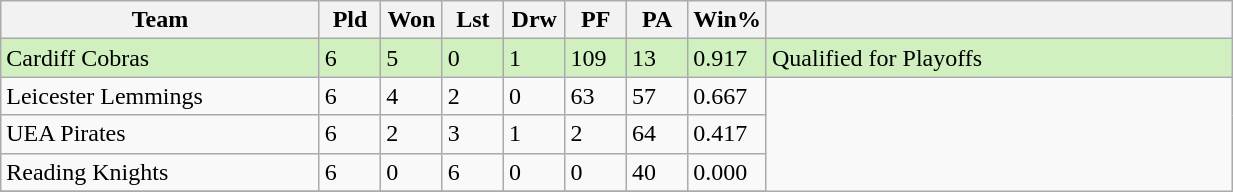<table class="wikitable" width=65%">
<tr>
<th width=26%>Team</th>
<th width=5%>Pld</th>
<th width=5%>Won</th>
<th width=5%>Lst</th>
<th width=5%>Drw</th>
<th width=5%>PF</th>
<th width=5%>PA</th>
<th width=6%>Win%</th>
<th width=38%></th>
</tr>
<tr bgcolor="#d0f0c0">
<td>Cardiff Cobras</td>
<td>6</td>
<td>5</td>
<td>0</td>
<td>1</td>
<td>109</td>
<td>13</td>
<td>0.917</td>
<td>Qualified for Playoffs</td>
</tr>
<tr>
<td>Leicester Lemmings</td>
<td>6</td>
<td>4</td>
<td>2</td>
<td>0</td>
<td>63</td>
<td>57</td>
<td>0.667</td>
</tr>
<tr>
<td>UEA Pirates</td>
<td>6</td>
<td>2</td>
<td>3</td>
<td>1</td>
<td>2</td>
<td>64</td>
<td>0.417</td>
</tr>
<tr>
<td>Reading Knights</td>
<td>6</td>
<td>0</td>
<td>6</td>
<td>0</td>
<td>0</td>
<td>40</td>
<td>0.000</td>
</tr>
<tr>
</tr>
</table>
